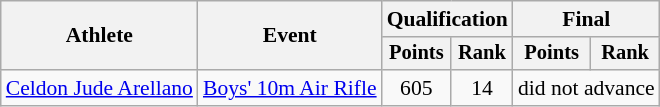<table class="wikitable" style="font-size:90%;">
<tr>
<th rowspan=2>Athlete</th>
<th rowspan=2>Event</th>
<th colspan=2>Qualification</th>
<th colspan=2>Final</th>
</tr>
<tr style="font-size:95%">
<th>Points</th>
<th>Rank</th>
<th>Points</th>
<th>Rank</th>
</tr>
<tr align=center>
<td align=left><a href='#'>Celdon Jude Arellano</a></td>
<td align=left><a href='#'>Boys' 10m Air Rifle</a></td>
<td>605</td>
<td>14</td>
<td colspan=2>did not advance</td>
</tr>
</table>
